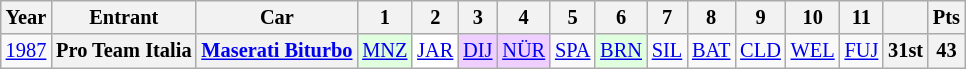<table class="wikitable" style="text-align:center; font-size:85%">
<tr>
<th>Year</th>
<th>Entrant</th>
<th>Car</th>
<th>1</th>
<th>2</th>
<th>3</th>
<th>4</th>
<th>5</th>
<th>6</th>
<th>7</th>
<th>8</th>
<th>9</th>
<th>10</th>
<th>11</th>
<th></th>
<th>Pts</th>
</tr>
<tr>
<td><a href='#'>1987</a></td>
<th nowrap>Pro Team Italia</th>
<th nowrap><a href='#'>Maserati Biturbo</a></th>
<td style="background:#DFFFDF;"><a href='#'>MNZ</a><br></td>
<td style="background:#FFFFFF;"><a href='#'>JAR</a><br></td>
<td style="background:#EFCFFF;"><a href='#'>DIJ</a><br></td>
<td style="background:#EFCFFF;"><a href='#'>NÜR</a><br></td>
<td><a href='#'>SPA</a></td>
<td style="background:#DFFFDF;"><a href='#'>BRN</a><br></td>
<td><a href='#'>SIL</a></td>
<td><a href='#'>BAT</a></td>
<td><a href='#'>CLD</a></td>
<td><a href='#'>WEL</a></td>
<td><a href='#'>FUJ</a></td>
<th>31st</th>
<th>43</th>
</tr>
</table>
